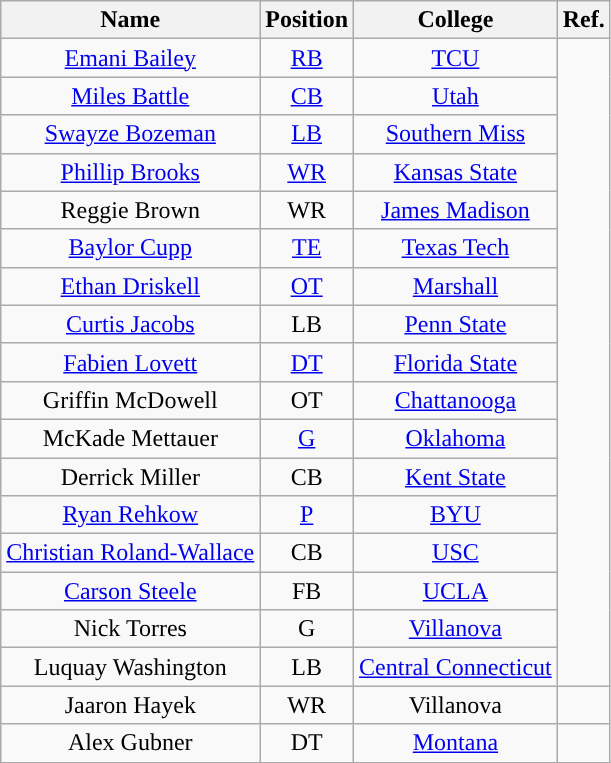<table class="wikitable" style="text-align:center">
<tr>
<th>Name</th>
<th>Position</th>
<th>College</th>
<th>Ref.</th>
</tr>
<tr>
<td><a href='#'>Emani Bailey</a></td>
<td><a href='#'>RB</a></td>
<td><a href='#'>TCU</a></td>
<td rowspan="17"></td>
</tr>
<tr>
<td><a href='#'>Miles Battle</a></td>
<td><a href='#'>CB</a></td>
<td><a href='#'>Utah</a></td>
</tr>
<tr>
<td><a href='#'>Swayze Bozeman</a></td>
<td><a href='#'>LB</a></td>
<td><a href='#'>Southern Miss</a></td>
</tr>
<tr>
<td><a href='#'>Phillip Brooks</a></td>
<td><a href='#'>WR</a></td>
<td><a href='#'>Kansas State</a></td>
</tr>
<tr>
<td>Reggie Brown</td>
<td>WR</td>
<td><a href='#'>James Madison</a></td>
</tr>
<tr>
<td><a href='#'>Baylor Cupp</a></td>
<td><a href='#'>TE</a></td>
<td><a href='#'>Texas Tech</a></td>
</tr>
<tr>
<td><a href='#'>Ethan Driskell</a></td>
<td><a href='#'>OT</a></td>
<td><a href='#'>Marshall</a></td>
</tr>
<tr>
<td><a href='#'>Curtis Jacobs</a></td>
<td>LB</td>
<td><a href='#'>Penn State</a></td>
</tr>
<tr>
<td><a href='#'>Fabien Lovett</a></td>
<td><a href='#'>DT</a></td>
<td><a href='#'>Florida State</a></td>
</tr>
<tr>
<td>Griffin McDowell</td>
<td>OT</td>
<td><a href='#'>Chattanooga</a></td>
</tr>
<tr>
<td>McKade Mettauer</td>
<td><a href='#'>G</a></td>
<td><a href='#'>Oklahoma</a></td>
</tr>
<tr>
<td>Derrick Miller</td>
<td>CB</td>
<td><a href='#'>Kent State</a></td>
</tr>
<tr>
<td><a href='#'>Ryan Rehkow</a></td>
<td><a href='#'>P</a></td>
<td><a href='#'>BYU</a></td>
</tr>
<tr>
<td><a href='#'>Christian Roland-Wallace</a></td>
<td>CB</td>
<td><a href='#'>USC</a></td>
</tr>
<tr>
<td><a href='#'>Carson Steele</a></td>
<td>FB</td>
<td><a href='#'>UCLA</a></td>
</tr>
<tr>
<td>Nick Torres</td>
<td>G</td>
<td><a href='#'>Villanova</a></td>
</tr>
<tr>
<td>Luquay Washington</td>
<td>LB</td>
<td><a href='#'>Central Connecticut</a></td>
</tr>
<tr>
<td>Jaaron Hayek</td>
<td>WR</td>
<td>Villanova</td>
<td></td>
</tr>
<tr>
<td>Alex Gubner</td>
<td>DT</td>
<td><a href='#'>Montana</a></td>
<td></td>
</tr>
</table>
